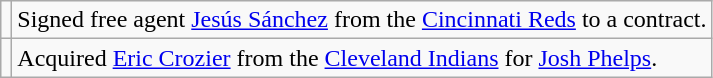<table class="wikitable">
<tr>
<td></td>
<td>Signed free agent <a href='#'>Jesús Sánchez</a> from the <a href='#'>Cincinnati Reds</a> to a contract.</td>
</tr>
<tr>
<td></td>
<td>Acquired <a href='#'>Eric Crozier</a> from the <a href='#'>Cleveland Indians</a> for <a href='#'>Josh Phelps</a>.</td>
</tr>
</table>
